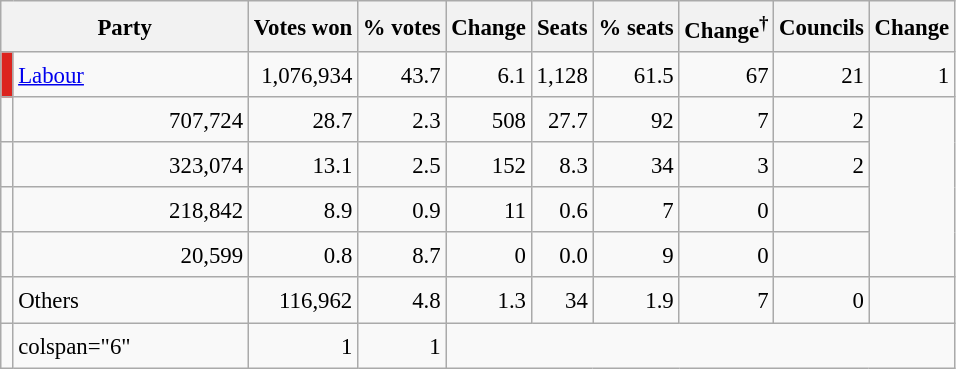<table class="wikitable" style="font-size:95%;line-height:23px">
<tr>
<th colspan="2">Party</th>
<th>Votes won</th>
<th>% votes</th>
<th>Change</th>
<th>Seats</th>
<th>% seats</th>
<th>Change<sup>†</sup></th>
<th>Councils</th>
<th>Change</th>
</tr>
<tr>
<td width="1" bgcolor="DC241f"></td>
<th colspan="1" style="text-align:left; font-weight:normal; background:#F9F9F9" width="150"><a href='#'>Labour</a></th>
<td align="right">1,076,934</td>
<td align="right">43.7</td>
<td align="right">6.1</td>
<td align="right">1,128</td>
<td align="right">61.5</td>
<td align="right">67</td>
<td align="right">21</td>
<td align="right">1</td>
</tr>
<tr>
<td></td>
<td align="right">707,724</td>
<td align="right">28.7</td>
<td align="right">2.3</td>
<td align="right">508</td>
<td align="right">27.7</td>
<td align="right">92</td>
<td align="right">7</td>
<td align="right">2</td>
</tr>
<tr>
<td></td>
<td align="right">323,074</td>
<td align="right">13.1</td>
<td align="right">2.5</td>
<td align="right">152</td>
<td align="right">8.3</td>
<td align="right">34</td>
<td align="right">3</td>
<td align="right">2</td>
</tr>
<tr>
<td></td>
<td align="right">218,842</td>
<td align="right">8.9</td>
<td align="right">0.9</td>
<td align="right">11</td>
<td align="right">0.6</td>
<td align="right">7</td>
<td align="right">0</td>
<td align="right"></td>
</tr>
<tr>
<td></td>
<td align="right">20,599</td>
<td align="right">0.8</td>
<td align="right">8.7</td>
<td align="right">0</td>
<td align="right">0.0</td>
<td align="right">9</td>
<td align="right">0</td>
<td align="right"></td>
</tr>
<tr>
<td></td>
<td style="text-align:left;">Others</td>
<td align="right">116,962</td>
<td align="right">4.8</td>
<td align="right">1.3</td>
<td align="right">34</td>
<td align="right">1.9</td>
<td align="right">7</td>
<td align="right">0</td>
<td align="right"></td>
</tr>
<tr>
<td></td>
<td>colspan="6"   </td>
<td align="right">1</td>
<td align="right">1</td>
</tr>
</table>
